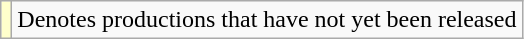<table class="wikitable plainrowheaders">
<tr>
<td style="background:#FFFFCC"></td>
<td>Denotes productions that have not yet been released</td>
</tr>
</table>
